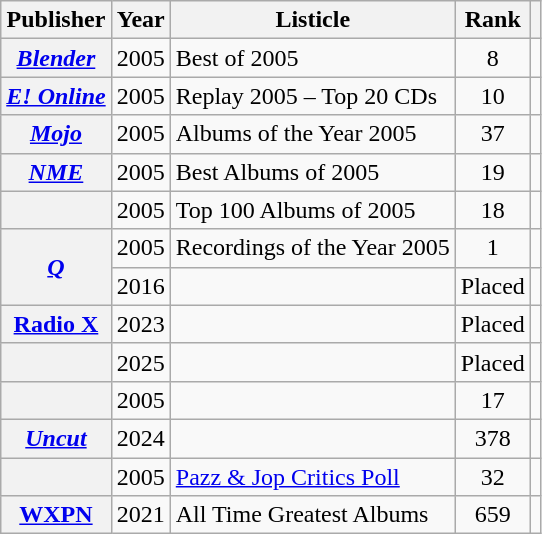<table class="wikitable plainrowheaders sortable" style="text-align:center">
<tr>
<th scope="col">Publisher</th>
<th scope="col">Year</th>
<th scope="col">Listicle</th>
<th scope="col">Rank</th>
<th scope="col" class="unsortable"></th>
</tr>
<tr>
<th scope="row"><em><a href='#'>Blender</a></em></th>
<td>2005</td>
<td style="text-align: left;">Best of 2005</td>
<td>8</td>
<td></td>
</tr>
<tr>
<th scope="row"><em><a href='#'>E! Online</a></em></th>
<td>2005</td>
<td style="text-align: left;">Replay 2005 – Top 20 CDs</td>
<td>10</td>
<td></td>
</tr>
<tr>
<th scope="row"><em><a href='#'>Mojo</a></em></th>
<td>2005</td>
<td style="text-align: left;">Albums of the Year 2005</td>
<td>37</td>
<td></td>
</tr>
<tr>
<th scope="row"><em><a href='#'>NME</a></em></th>
<td>2005</td>
<td style="text-align: left;">Best Albums of 2005</td>
<td>19</td>
<td></td>
</tr>
<tr>
<th scope="row"></th>
<td>2005</td>
<td style="text-align: left;">Top 100 Albums of 2005</td>
<td>18</td>
<td></td>
</tr>
<tr>
<th rowspan="2" scope="row"><em><a href='#'>Q</a></em></th>
<td>2005</td>
<td style="text-align: left;">Recordings of the Year 2005</td>
<td>1</td>
<td></td>
</tr>
<tr>
<td>2016</td>
<td style="text-align: left;"></td>
<td>Placed</td>
<td></td>
</tr>
<tr>
<th scope="row"><a href='#'>Radio X</a></th>
<td>2023</td>
<td style="text-align: left;"></td>
<td>Placed</td>
<td></td>
</tr>
<tr>
<th scope="row"></th>
<td>2025</td>
<td style="text-align: left;"></td>
<td>Placed</td>
<td></td>
</tr>
<tr>
<th scope="row"></th>
<td>2005</td>
<td style="text-align: left;"></td>
<td>17</td>
<td></td>
</tr>
<tr>
<th scope="row"><em><a href='#'>Uncut</a></em></th>
<td>2024</td>
<td style="text-align: left;"></td>
<td>378</td>
<td></td>
</tr>
<tr>
<th scope="row"></th>
<td>2005</td>
<td style="text-align: left;"><a href='#'>Pazz & Jop Critics Poll</a></td>
<td>32</td>
<td></td>
</tr>
<tr>
<th scope="row"><a href='#'>WXPN</a></th>
<td>2021</td>
<td style="text-align: left;">All Time Greatest Albums</td>
<td>659</td>
<td></td>
</tr>
</table>
